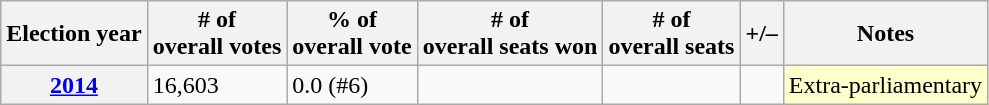<table class=wikitable>
<tr>
<th>Election year</th>
<th># of<br>overall votes</th>
<th>% of<br>overall vote</th>
<th># of<br>overall seats won</th>
<th># of<br>overall seats</th>
<th>+/–</th>
<th>Notes</th>
</tr>
<tr>
<th><a href='#'>2014</a></th>
<td>16,603</td>
<td>0.0 (#6)</td>
<td></td>
<td></td>
<td></td>
<td style="background:#ffc;">Extra-parliamentary</td>
</tr>
</table>
